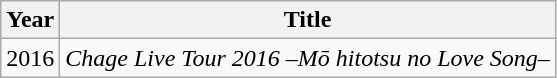<table class="wikitable">
<tr>
<th>Year</th>
<th>Title</th>
</tr>
<tr>
<td>2016</td>
<td><em>Chage Live Tour 2016 –Mō hitotsu no Love Song–</em></td>
</tr>
</table>
